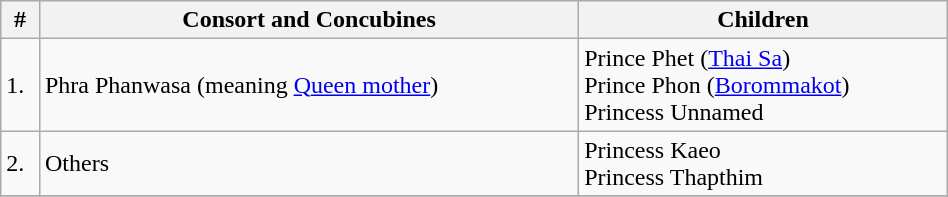<table style="text-align:left" class="wikitable" width=50%>
<tr>
<th>#</th>
<th>Consort and Concubines</th>
<th>Children</th>
</tr>
<tr>
<td>1.</td>
<td>Phra Phanwasa (meaning <a href='#'>Queen mother</a>)</td>
<td>Prince Phet (<a href='#'>Thai Sa</a>)<br>Prince Phon (<a href='#'>Borommakot</a>)<br>Princess Unnamed</td>
</tr>
<tr>
<td>2.</td>
<td>Others</td>
<td>Princess Kaeo<br>Princess Thapthim</td>
</tr>
<tr>
</tr>
</table>
